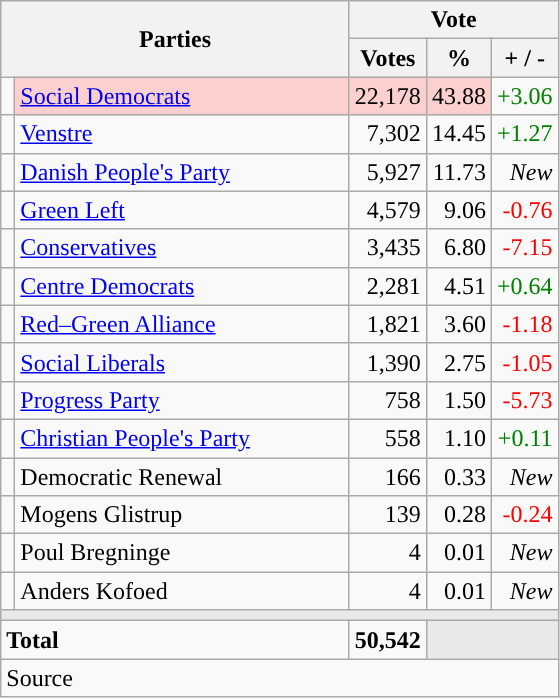<table class="wikitable" style="text-align:right;">
<tr>
<th style="text-align:centre;" rowspan="2" colspan="2" width="225">Parties</th>
<th colspan="3">Vote</th>
</tr>
<tr>
<th width="15">Votes</th>
<th width="15">%</th>
<th width="15">+ / -</th>
</tr>
<tr>
<td width="2" style="color:inherit;background:"></td>
<td bgcolor=#fbd0ce  align="left"><a href='#'>Social Democrats</a></td>
<td bgcolor=#fbd0ce>22,178</td>
<td bgcolor=#fbd0ce>43.88</td>
<td style=color:green;>+3.06</td>
</tr>
<tr>
<td width="2" style="color:inherit;background:"></td>
<td align="left"><a href='#'>Venstre</a></td>
<td>7,302</td>
<td>14.45</td>
<td style=color:green;>+1.27</td>
</tr>
<tr>
<td width="2" style="color:inherit;background:"></td>
<td align="left"><a href='#'>Danish People's Party</a></td>
<td>5,927</td>
<td>11.73</td>
<td><em>New</em></td>
</tr>
<tr>
<td width="2" style="color:inherit;background:"></td>
<td align="left"><a href='#'>Green Left</a></td>
<td>4,579</td>
<td>9.06</td>
<td style=color:red;>-0.76</td>
</tr>
<tr>
<td width="2" style="color:inherit;background:"></td>
<td align="left"><a href='#'>Conservatives</a></td>
<td>3,435</td>
<td>6.80</td>
<td style=color:red;>-7.15</td>
</tr>
<tr>
<td width="2" style="color:inherit;background:"></td>
<td align="left"><a href='#'>Centre Democrats</a></td>
<td>2,281</td>
<td>4.51</td>
<td style=color:green;>+0.64</td>
</tr>
<tr>
<td width="2" style="color:inherit;background:"></td>
<td align="left"><a href='#'>Red–Green Alliance</a></td>
<td>1,821</td>
<td>3.60</td>
<td style=color:red;>-1.18</td>
</tr>
<tr>
<td width="2" style="color:inherit;background:"></td>
<td align="left"><a href='#'>Social Liberals</a></td>
<td>1,390</td>
<td>2.75</td>
<td style=color:red;>-1.05</td>
</tr>
<tr>
<td width="2" style="color:inherit;background:"></td>
<td align="left"><a href='#'>Progress Party</a></td>
<td>758</td>
<td>1.50</td>
<td style=color:red;>-5.73</td>
</tr>
<tr>
<td width="2" style="color:inherit;background:"></td>
<td align="left"><a href='#'>Christian People's Party</a></td>
<td>558</td>
<td>1.10</td>
<td style=color:green;>+0.11</td>
</tr>
<tr>
<td width="2" style="color:inherit;background:"></td>
<td align="left">Democratic Renewal</td>
<td>166</td>
<td>0.33</td>
<td><em>New</em></td>
</tr>
<tr>
<td width="2" style="color:inherit;background:"></td>
<td align="left">Mogens Glistrup</td>
<td>139</td>
<td>0.28</td>
<td style=color:red;>-0.24</td>
</tr>
<tr>
<td width="2" style="color:inherit;background:"></td>
<td align="left">Poul Bregninge</td>
<td>4</td>
<td>0.01</td>
<td><em>New</em></td>
</tr>
<tr>
<td width="2" style="color:inherit;background:"></td>
<td align="left">Anders Kofoed</td>
<td>4</td>
<td>0.01</td>
<td><em>New</em></td>
</tr>
<tr>
<td colspan="7" bgcolor="#E9E9E9"></td>
</tr>
<tr>
<td align="left" colspan="2"><strong>Total</strong></td>
<td><strong>50,542</strong></td>
<td bgcolor="#E9E9E9" colspan="2"></td>
</tr>
<tr>
<td align="left" colspan="6">Source</td>
</tr>
</table>
